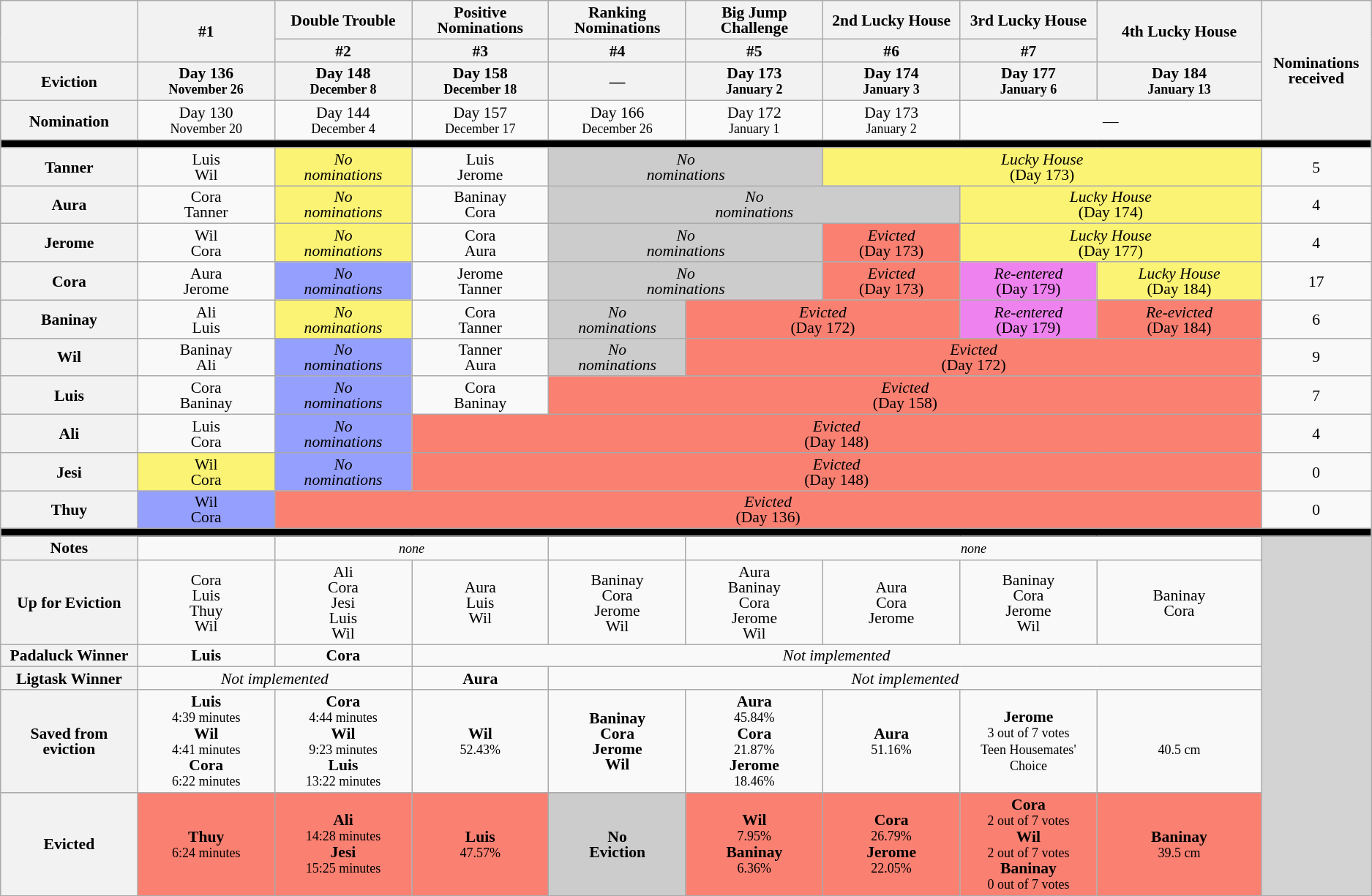<table class="wikitable" style="text-align:center; font-size:90%; line-height:14px">
<tr>
<th rowspan="2" width="10%"></th>
<th rowspan="2" width="10%">#1</th>
<th width="10%">Double Trouble</th>
<th width="10%">Positive Nominations</th>
<th width="10%">Ranking Nominations</th>
<th width="10%">Big Jump Challenge</th>
<th width="10%">2nd Lucky House</th>
<th width="10%">3rd Lucky House</th>
<th rowspan="2">4th Lucky House</th>
<th rowspan="4" width="8%">Nominations received</th>
</tr>
<tr>
<th width="10%">#2</th>
<th width="10%">#3</th>
<th width="10%">#4</th>
<th width="10%">#5</th>
<th width="10%">#6</th>
<th width="10%">#7</th>
</tr>
<tr>
<th>Eviction<br></th>
<th>Day 136<br><small>November 26</small></th>
<th>Day 148<br><small>December 8</small></th>
<th>Day 158<br><small>December 18</small></th>
<th>—</th>
<th width="10%">Day 173<br><small>January 2</small></th>
<th>Day 174<br><small>January 3</small></th>
<th>Day 177<br><small>January 6</small></th>
<th>Day 184<br><small>January 13</small></th>
</tr>
<tr>
<th>Nomination<br></th>
<td>Day 130 <br><small>November 20</small></td>
<td>Day 144 <br><small>December 4</small></td>
<td>Day 157<br><small>December 17</small></td>
<td>Day 166<br><small>December 26</small></td>
<td>Day 172<br><small>January 1</small></td>
<td>Day 173<br><small>January 2</small></td>
<td colspan="2">—</td>
</tr>
<tr>
<th colspan="10" style="background:#000000;"></th>
</tr>
<tr>
<th>Tanner</th>
<td>Luis<br>Wil</td>
<td style="background:#FBF373;"><em>No<br> nominations</em></td>
<td>Luis<br>Jerome</td>
<td colspan="2" style="background:#CCC;"><em>No<br> nominations</em></td>
<td colspan="3" style="background:#FBF373;"><em>Lucky House<br></em>(Day 173)</td>
<td>5</td>
</tr>
<tr>
<th>Aura</th>
<td>Cora<br>Tanner</td>
<td style="background:#FBF373;"><em>No<br> nominations</em></td>
<td>Baninay<br>Cora</td>
<td colspan="3" style="background:#CCC;"><em>No<br> nominations</em></td>
<td colspan="2" style="background:#FBF373;"><em>Lucky House</em><br>(Day 174)</td>
<td>4</td>
</tr>
<tr>
<th>Jerome</th>
<td>Wil<br>Cora</td>
<td style="background:#FBF373;"><em>No<br> nominations</em></td>
<td>Cora<br>Aura</td>
<td colspan="2" style="background:#CCC;"><em>No<br> nominations</em></td>
<td colspan="1" style="background:#FA8072"><em>Evicted</em><br>(Day 173)</td>
<td colspan="2" style="background:#FBF373;"><em>Lucky House</em><br>(Day 177)</td>
<td>4</td>
</tr>
<tr>
<th>Cora</th>
<td>Aura<br>Jerome</td>
<td style="background:#959FFD;"><em>No<br> nominations</em></td>
<td>Jerome<br>Tanner</td>
<td colspan="2" style="background:#CCC;"><em>No<br> nominations</em></td>
<td colspan="1" style="background:#FA8072"><em>Evicted</em><br>(Day 173)</td>
<td colspan="1" style="background:violet; text-align:center"><em>Re-entered</em> <br>(Day 179)</td>
<td colspan="1" style="background:#FBF373;"><em>Lucky House</em><br>(Day 184)</td>
<td>17</td>
</tr>
<tr>
<th>Baninay</th>
<td>Ali<br>Luis</td>
<td style="background:#FBF373;"><em>No<br> nominations</em></td>
<td>Cora<br>Tanner</td>
<td colspan="1" style="background:#CCC;"><em>No<br> nominations</em></td>
<td colspan="2" style="background:#FA8072"><em>Evicted</em><br>(Day 172)</td>
<td colspan="1" style="background:violet; text-align:center"><em>Re-entered</em> <br>(Day 179)</td>
<td colspan="1" style="background:#FA8072"><em>Re-evicted</em><br>(Day 184)</td>
<td>6</td>
</tr>
<tr>
<th>Wil</th>
<td>Baninay<br>Ali</td>
<td style="background:#959FFD;"><em>No<br> nominations</em></td>
<td>Tanner<br>Aura</td>
<td colspan="1" style="background:#CCC;"><em>No<br> nominations</em></td>
<td colspan="4" style="background:#FA8072"><em>Evicted</em><br>(Day 172)</td>
<td>9</td>
</tr>
<tr>
<th>Luis</th>
<td>Cora<br>Baninay</td>
<td style="background:#959FFD;"><em>No<br> nominations</em></td>
<td>Cora<br>Baninay</td>
<td colspan="5" style="background:#FA8072"><em>Evicted</em><br>(Day 158)</td>
<td>7</td>
</tr>
<tr>
<th>Ali</th>
<td>Luis<br>Cora</td>
<td style="background:#959FFD;"><em>No<br> nominations</em></td>
<td colspan="6" style="background:#FA8072"><em>Evicted</em><br>(Day 148)</td>
<td>4</td>
</tr>
<tr>
<th>Jesi</th>
<td style="background:#FBF373;">Wil<br>Cora</td>
<td style="background:#959FFD;"><em>No<br> nominations</em></td>
<td colspan="6" style="background:#FA8072"><em>Evicted</em><br>(Day 148)</td>
<td>0</td>
</tr>
<tr>
<th>Thuy</th>
<td style="background:#959FFD;">Wil<br>Cora</td>
<td colspan="7" style="background:#FA8072"><em>Evicted</em><br>(Day 136)</td>
<td>0</td>
</tr>
<tr>
<th colspan="10" style="background:#000000;"></th>
</tr>
<tr>
<th>Notes</th>
<td colspan="1"></td>
<td colspan="2"><small><em>none</em></small></td>
<td colspan="1"> </td>
<td colspan="4"><small><em>none</em></small></td>
<td rowspan="13" style="background:lightgrey;"></td>
</tr>
<tr>
<th>Up for Eviction</th>
<td>Cora<br>Luis<br>Thuy<br>Wil</td>
<td>Ali<br>Cora<br>Jesi<br>Luis<br>Wil</td>
<td>Aura<br>Luis<br>Wil</td>
<td>Baninay<br>Cora<br>Jerome<br>Wil</td>
<td>Aura<br>Baninay<br>Cora<br>Jerome<br>Wil</td>
<td>Aura<br>Cora<br>Jerome</td>
<td>Baninay<br>Cora<br>Jerome<br>Wil</td>
<td>Baninay<br>Cora</td>
</tr>
<tr>
<th>Padaluck Winner</th>
<td><strong>Luis</strong></td>
<td><strong>Cora</strong></td>
<td colspan="6"><em>Not implemented</em></td>
</tr>
<tr>
<th>Ligtask Winner</th>
<td colspan=2><em>Not implemented</em></td>
<td><strong>Aura</strong></td>
<td colspan="5"><em>Not implemented</em></td>
</tr>
<tr>
<th>Saved from eviction</th>
<td><strong>Luis</strong><br><small>4:39 minutes</small><br><strong>Wil</strong><br><small>4:41 minutes</small><br><strong>Cora</strong><br><small>6:22 minutes</small></td>
<td><strong>Cora</strong><br><small>4:44 minutes</small><br><strong>Wil</strong><br><small>9:23 minutes</small><br><strong>Luis</strong><br><small>13:22 minutes</small></td>
<td><strong>Wil</strong><br><small>52.43%</small></td>
<td><strong>Baninay</strong><br><strong>Cora</strong><br><strong>Jerome</strong><br><strong>Wil</strong></td>
<td><strong>Aura</strong><br><small>45.84%</small><br><strong>Cora</strong><br><small>21.87%</small><br><strong>Jerome</strong><br><small>18.46%</small></td>
<td><strong>Aura</strong><br><small>51.16%</small></td>
<td><strong>Jerome</strong><br><small>3 out of 7 votes</small><br><small>Teen Housemates' Choice</small></td>
<td><strong></strong><br><small>40.5 cm</small></td>
</tr>
<tr>
<th>Evicted</th>
<td style="background:#FA8072"><strong>Thuy</strong><br><small>6:24 minutes</small></td>
<td style="background:#FA8072"><strong>Ali</strong> <br><small>14:28 minutes</small><br><strong>Jesi</strong> <br><small>15:25 minutes</small></td>
<td style="background:#FA8072"><strong>Luis</strong><br><small>47.57%</small></td>
<td style="background:#CCC;"><strong>No</strong><br><strong>Eviction</strong></td>
<td style="background:#FA8072"><strong>Wil</strong><br><small>7.95%</small><br><strong>Baninay</strong> <br><small>6.36%</small></td>
<td style="background:#FA8072"><strong>Cora</strong><br><small>26.79%</small><br><strong>Jerome</strong> <br><small>22.05%</small></td>
<td style="background:#FA8072"><strong>Cora</strong><br><small>2 out of 7 votes</small><br><strong>Wil</strong><br><small>2 out of 7 votes</small><br><strong>Baninay</strong><br><small>0 out of 7 votes</small></td>
<td style="background:#FA8072"><strong>Baninay</strong><br><small>39.5 cm</small></td>
</tr>
<tr>
</tr>
</table>
